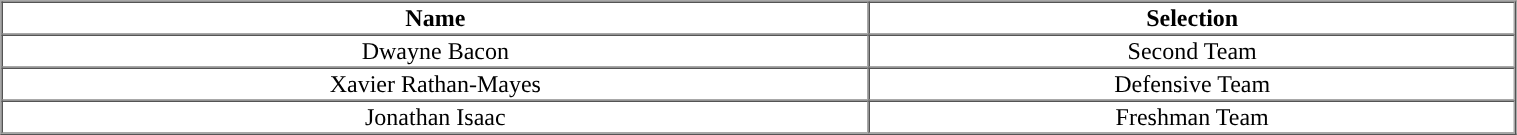<table cellpadding="1" border="1" cellspacing="0" width="80%">
<tr>
<th>Name</th>
<th>Selection</th>
</tr>
<tr align="center">
<td>Dwayne Bacon</td>
<td>Second Team</td>
</tr>
<tr align="center">
<td>Xavier Rathan-Mayes</td>
<td>Defensive Team</td>
</tr>
<tr align="center">
<td>Jonathan Isaac</td>
<td>Freshman Team</td>
</tr>
</table>
